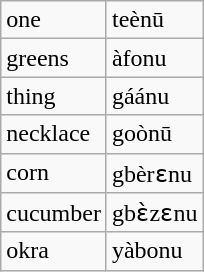<table class="wikitable">
<tr>
<td>one</td>
<td>teènū</td>
</tr>
<tr>
<td>greens</td>
<td>àfonu</td>
</tr>
<tr>
<td>thing</td>
<td>gáánu</td>
</tr>
<tr>
<td>necklace</td>
<td>goònū</td>
</tr>
<tr>
<td>corn</td>
<td>gbèrɛnu</td>
</tr>
<tr>
<td>cucumber</td>
<td>gbɛ̀zɛnu</td>
</tr>
<tr>
<td>okra</td>
<td>yàbonu</td>
</tr>
</table>
